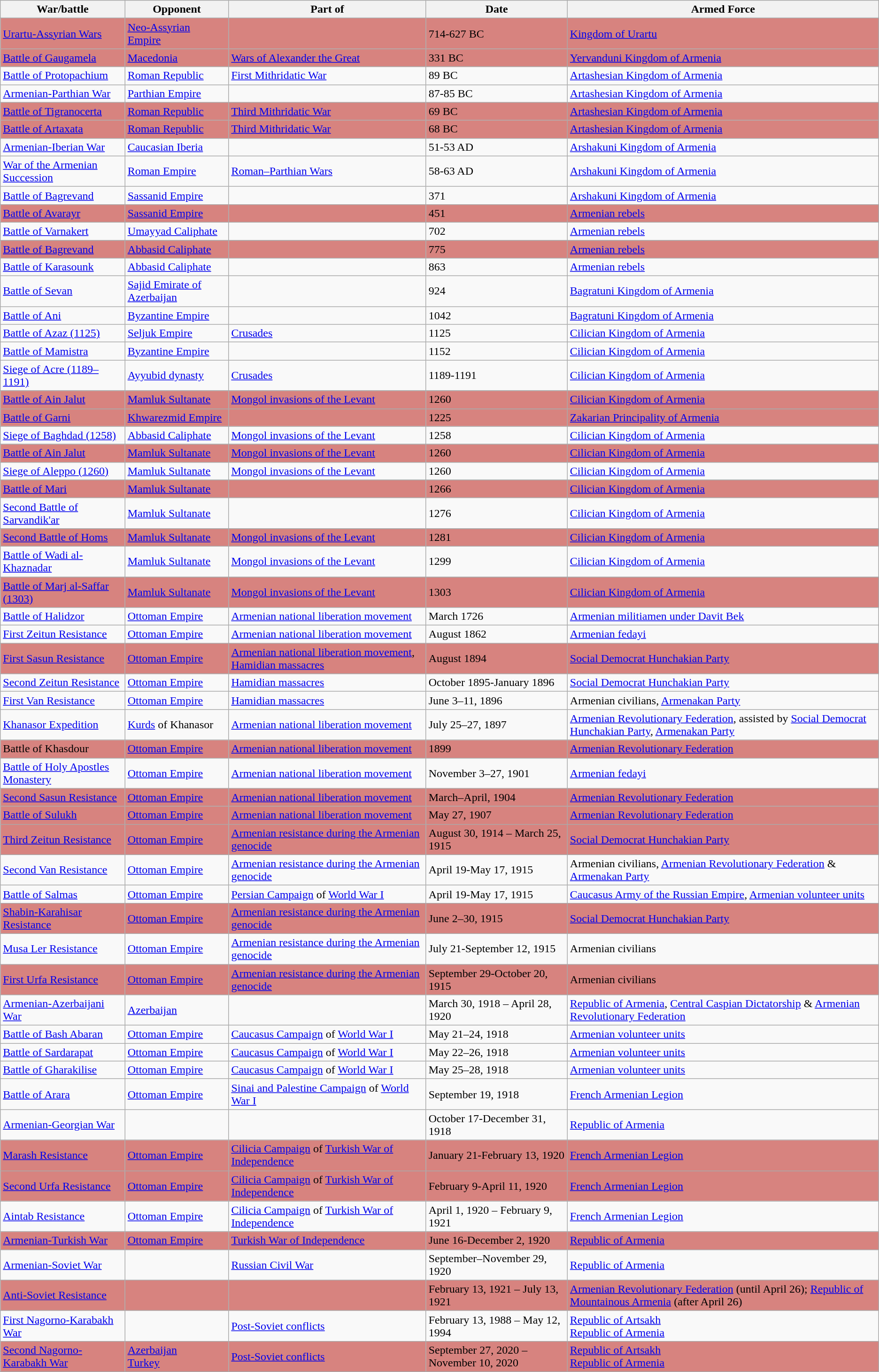<table class="wikitable sortable">
<tr>
<th>War/battle</th>
<th>Opponent</th>
<th>Part of</th>
<th>Date</th>
<th>Armed Force</th>
</tr>
<tr bgcolor="#D7837F">
<td><a href='#'>Urartu-Assyrian Wars</a></td>
<td><a href='#'>Neo-Assyrian Empire</a></td>
<td></td>
<td>714-627 BC</td>
<td><a href='#'>Kingdom of Urartu</a></td>
</tr>
<tr bgcolor="#D7837F">
<td><a href='#'>Battle of Gaugamela</a></td>
<td> <a href='#'>Macedonia</a></td>
<td><a href='#'>Wars of Alexander the Great</a></td>
<td>331 BC</td>
<td><a href='#'>Yervanduni Kingdom of Armenia</a></td>
</tr>
<tr>
<td><a href='#'>Battle of Protopachium</a></td>
<td> <a href='#'>Roman Republic</a></td>
<td><a href='#'>First Mithridatic War</a></td>
<td>89 BC</td>
<td> <a href='#'>Artashesian Kingdom of Armenia</a></td>
</tr>
<tr>
<td><a href='#'>Armenian-Parthian War</a></td>
<td><a href='#'>Parthian Empire</a></td>
<td></td>
<td>87-85 BC</td>
<td> <a href='#'>Artashesian Kingdom of Armenia</a></td>
</tr>
<tr bgcolor="#D7837F">
<td><a href='#'>Battle of Tigranocerta</a></td>
<td> <a href='#'>Roman Republic</a></td>
<td><a href='#'>Third Mithridatic War</a></td>
<td>69 BC</td>
<td> <a href='#'>Artashesian Kingdom of Armenia</a></td>
</tr>
<tr bgcolor="#D7837F">
<td><a href='#'>Battle of Artaxata</a></td>
<td> <a href='#'>Roman Republic</a></td>
<td><a href='#'>Third Mithridatic War</a></td>
<td>68 BC</td>
<td> <a href='#'>Artashesian Kingdom of Armenia</a></td>
</tr>
<tr>
<td><a href='#'>Armenian-Iberian War</a></td>
<td><a href='#'>Caucasian Iberia</a></td>
<td></td>
<td>51-53 AD</td>
<td> <a href='#'>Arshakuni Kingdom of Armenia</a></td>
</tr>
<tr>
<td><a href='#'>War of the Armenian Succession</a></td>
<td> <a href='#'>Roman Empire</a></td>
<td><a href='#'>Roman–Parthian Wars</a></td>
<td>58-63 AD</td>
<td> <a href='#'>Arshakuni Kingdom of Armenia</a></td>
</tr>
<tr>
<td><a href='#'>Battle of Bagrevand</a></td>
<td><a href='#'>Sassanid Empire</a></td>
<td></td>
<td>371</td>
<td> <a href='#'>Arshakuni Kingdom of Armenia</a></td>
</tr>
<tr bgcolor="#D7837F">
<td><a href='#'>Battle of Avarayr</a></td>
<td><a href='#'>Sassanid Empire</a></td>
<td></td>
<td>451</td>
<td><a href='#'>Armenian rebels</a></td>
</tr>
<tr>
<td><a href='#'>Battle of Varnakert</a></td>
<td><a href='#'>Umayyad Caliphate</a></td>
<td></td>
<td>702</td>
<td><a href='#'>Armenian rebels</a></td>
</tr>
<tr>
</tr>
<tr bgcolor="#D7837F">
<td><a href='#'>Battle of Bagrevand</a></td>
<td><a href='#'>Abbasid Caliphate</a></td>
<td></td>
<td>775</td>
<td><a href='#'>Armenian rebels</a></td>
</tr>
<tr>
<td><a href='#'>Battle of Karasounk</a></td>
<td><a href='#'>Abbasid Caliphate</a></td>
<td></td>
<td>863</td>
<td><a href='#'>Armenian rebels</a></td>
</tr>
<tr>
<td><a href='#'>Battle of Sevan</a></td>
<td><a href='#'>Sajid Emirate of Azerbaijan</a></td>
<td></td>
<td>924</td>
<td> <a href='#'>Bagratuni Kingdom of Armenia</a></td>
</tr>
<tr>
<td><a href='#'>Battle of Ani</a></td>
<td> <a href='#'>Byzantine Empire</a></td>
<td></td>
<td>1042</td>
<td> <a href='#'>Bagratuni Kingdom of Armenia</a></td>
</tr>
<tr>
<td><a href='#'>Battle of Azaz (1125)</a></td>
<td><a href='#'>Seljuk Empire</a></td>
<td><a href='#'>Crusades</a></td>
<td>1125</td>
<td> <a href='#'>Cilician Kingdom of Armenia</a></td>
</tr>
<tr>
<td><a href='#'>Battle of Mamistra</a></td>
<td> <a href='#'>Byzantine Empire</a></td>
<td></td>
<td>1152</td>
<td> <a href='#'>Cilician Kingdom of Armenia</a></td>
</tr>
<tr>
<td><a href='#'>Siege of Acre (1189–1191)</a></td>
<td><a href='#'>Ayyubid dynasty</a></td>
<td><a href='#'>Crusades</a></td>
<td>1189-1191</td>
<td> <a href='#'>Cilician Kingdom of Armenia</a></td>
</tr>
<tr>
</tr>
<tr bgcolor="#D7837F">
<td><a href='#'>Battle of Ain Jalut</a></td>
<td> <a href='#'>Mamluk Sultanate</a></td>
<td><a href='#'>Mongol invasions of the Levant</a></td>
<td>1260</td>
<td> <a href='#'>Cilician Kingdom of Armenia</a></td>
</tr>
<tr>
</tr>
<tr bgcolor="#D7837F">
<td><a href='#'>Battle of Garni</a></td>
<td><a href='#'>Khwarezmid Empire</a></td>
<td></td>
<td>1225</td>
<td><a href='#'>Zakarian Principality of Armenia</a></td>
</tr>
<tr>
<td><a href='#'>Siege of Baghdad (1258)</a></td>
<td><a href='#'>Abbasid Caliphate</a></td>
<td><a href='#'>Mongol invasions of the Levant</a></td>
<td>1258</td>
<td> <a href='#'>Cilician Kingdom of Armenia</a></td>
</tr>
<tr>
</tr>
<tr bgcolor="#D7837F">
<td><a href='#'>Battle of Ain Jalut</a></td>
<td> <a href='#'>Mamluk Sultanate</a></td>
<td><a href='#'>Mongol invasions of the Levant</a></td>
<td>1260</td>
<td> <a href='#'>Cilician Kingdom of Armenia</a></td>
</tr>
<tr>
<td><a href='#'>Siege of Aleppo (1260)</a></td>
<td> <a href='#'>Mamluk Sultanate</a></td>
<td><a href='#'>Mongol invasions of the Levant</a></td>
<td>1260</td>
<td> <a href='#'>Cilician Kingdom of Armenia</a></td>
</tr>
<tr>
</tr>
<tr bgcolor="#D7837F">
<td><a href='#'>Battle of Mari</a></td>
<td> <a href='#'>Mamluk Sultanate</a></td>
<td></td>
<td>1266</td>
<td> <a href='#'>Cilician Kingdom of Armenia</a></td>
</tr>
<tr>
<td><a href='#'>Second Battle of Sarvandik'ar</a></td>
<td> <a href='#'>Mamluk Sultanate</a></td>
<td></td>
<td>1276</td>
<td> <a href='#'>Cilician Kingdom of Armenia</a></td>
</tr>
<tr>
</tr>
<tr bgcolor="#D7837F">
<td><a href='#'>Second Battle of Homs</a></td>
<td> <a href='#'>Mamluk Sultanate</a></td>
<td><a href='#'>Mongol invasions of the Levant</a></td>
<td>1281</td>
<td> <a href='#'>Cilician Kingdom of Armenia</a></td>
</tr>
<tr>
<td><a href='#'>Battle of Wadi al-Khaznadar</a></td>
<td> <a href='#'>Mamluk Sultanate</a></td>
<td><a href='#'>Mongol invasions of the Levant</a></td>
<td>1299</td>
<td> <a href='#'>Cilician Kingdom of Armenia</a></td>
</tr>
<tr>
</tr>
<tr bgcolor="#D7837F">
<td><a href='#'>Battle of Marj al-Saffar (1303)</a></td>
<td> <a href='#'>Mamluk Sultanate</a></td>
<td><a href='#'>Mongol invasions of the Levant</a></td>
<td>1303</td>
<td> <a href='#'>Cilician Kingdom of Armenia</a></td>
</tr>
<tr>
<td><a href='#'>Battle of Halidzor</a></td>
<td> <a href='#'>Ottoman Empire</a></td>
<td><a href='#'>Armenian national liberation movement</a></td>
<td>March 1726</td>
<td><a href='#'>Armenian militiamen under Davit Bek</a></td>
</tr>
<tr>
<td><a href='#'>First Zeitun Resistance</a></td>
<td> <a href='#'>Ottoman Empire</a></td>
<td><a href='#'>Armenian national liberation movement</a></td>
<td>August 1862</td>
<td><a href='#'>Armenian fedayi</a></td>
</tr>
<tr bgcolor="#D7837F">
<td><a href='#'>First Sasun Resistance</a></td>
<td> <a href='#'>Ottoman Empire</a></td>
<td><a href='#'>Armenian national liberation movement</a>, <a href='#'>Hamidian massacres</a></td>
<td>August 1894</td>
<td><a href='#'>Social Democrat Hunchakian Party</a></td>
</tr>
<tr>
<td><a href='#'>Second Zeitun Resistance</a></td>
<td> <a href='#'>Ottoman Empire</a></td>
<td><a href='#'>Hamidian massacres</a></td>
<td>October 1895-January 1896</td>
<td><a href='#'>Social Democrat Hunchakian Party</a></td>
</tr>
<tr>
<td><a href='#'>First Van Resistance</a></td>
<td> <a href='#'>Ottoman Empire</a></td>
<td><a href='#'>Hamidian massacres</a></td>
<td>June 3–11, 1896</td>
<td>Armenian civilians, <a href='#'>Armenakan Party</a></td>
</tr>
<tr>
<td><a href='#'>Khanasor Expedition</a></td>
<td><a href='#'>Kurds</a> of Khanasor</td>
<td><a href='#'>Armenian national liberation movement</a></td>
<td>July 25–27, 1897</td>
<td> <a href='#'>Armenian Revolutionary Federation</a>, assisted by <a href='#'>Social Democrat Hunchakian Party</a>, <a href='#'>Armenakan Party</a></td>
</tr>
<tr bgcolor="#D7837F">
<td>Battle of Khasdour</td>
<td> <a href='#'>Ottoman Empire</a></td>
<td><a href='#'>Armenian national liberation movement</a></td>
<td>1899</td>
<td> <a href='#'>Armenian Revolutionary Federation</a> </td>
</tr>
<tr>
<td><a href='#'>Battle of Holy Apostles Monastery</a></td>
<td> <a href='#'>Ottoman Empire</a></td>
<td><a href='#'>Armenian national liberation movement</a></td>
<td>November 3–27, 1901</td>
<td><a href='#'>Armenian fedayi</a></td>
</tr>
<tr bgcolor="#D7837F">
<td><a href='#'>Second Sasun Resistance</a></td>
<td> <a href='#'>Ottoman Empire</a></td>
<td><a href='#'>Armenian national liberation movement</a></td>
<td>March–April, 1904</td>
<td><a href='#'>Armenian Revolutionary Federation</a></td>
</tr>
<tr bgcolor="#D7837F">
<td><a href='#'>Battle of Sulukh</a></td>
<td> <a href='#'>Ottoman Empire</a></td>
<td><a href='#'>Armenian national liberation movement</a></td>
<td>May 27, 1907</td>
<td> <a href='#'>Armenian Revolutionary Federation</a></td>
</tr>
<tr bgcolor="#D7837F">
<td><a href='#'>Third Zeitun Resistance</a></td>
<td> <a href='#'>Ottoman Empire</a></td>
<td><a href='#'>Armenian resistance during the Armenian genocide</a></td>
<td>August 30, 1914 – March 25, 1915</td>
<td><a href='#'>Social Democrat Hunchakian Party</a></td>
</tr>
<tr>
<td><a href='#'>Second Van Resistance</a></td>
<td> <a href='#'>Ottoman Empire</a></td>
<td><a href='#'>Armenian resistance during the Armenian genocide</a></td>
<td>April 19-May 17, 1915</td>
<td>Armenian civilians,  <a href='#'>Armenian Revolutionary Federation</a> & <a href='#'>Armenakan Party</a></td>
</tr>
<tr>
<td><a href='#'>Battle of Salmas</a></td>
<td> <a href='#'>Ottoman Empire</a></td>
<td><a href='#'>Persian Campaign</a> of <a href='#'>World War I</a></td>
<td>April 19-May 17, 1915</td>
<td><a href='#'>Caucasus Army of the Russian Empire</a>, <a href='#'>Armenian volunteer units</a></td>
</tr>
<tr bgcolor="#D7837F">
<td><a href='#'>Shabin-Karahisar Resistance</a></td>
<td> <a href='#'>Ottoman Empire</a></td>
<td><a href='#'>Armenian resistance during the Armenian genocide</a></td>
<td>June 2–30, 1915</td>
<td><a href='#'>Social Democrat Hunchakian Party</a></td>
</tr>
<tr>
<td><a href='#'>Musa Ler Resistance</a></td>
<td> <a href='#'>Ottoman Empire</a></td>
<td><a href='#'>Armenian resistance during the Armenian genocide</a></td>
<td>July 21-September 12, 1915</td>
<td>Armenian civilians</td>
</tr>
<tr bgcolor="#D7837F">
<td><a href='#'>First Urfa Resistance</a></td>
<td> <a href='#'>Ottoman Empire</a></td>
<td><a href='#'>Armenian resistance during the Armenian genocide</a></td>
<td>September 29-October 20, 1915</td>
<td>Armenian civilians</td>
</tr>
<tr>
<td><a href='#'>Armenian-Azerbaijani War</a></td>
<td> <a href='#'>Azerbaijan</a></td>
<td></td>
<td>March 30, 1918 – April 28, 1920</td>
<td> <a href='#'>Republic of Armenia</a>,  <a href='#'>Central Caspian Dictatorship</a> &  <a href='#'>Armenian Revolutionary Federation</a></td>
</tr>
<tr>
<td><a href='#'>Battle of Bash Abaran</a></td>
<td> <a href='#'>Ottoman Empire</a></td>
<td><a href='#'>Caucasus Campaign</a> of <a href='#'>World War I</a></td>
<td>May 21–24, 1918</td>
<td> <a href='#'>Armenian volunteer units</a></td>
</tr>
<tr>
<td><a href='#'>Battle of Sardarapat</a></td>
<td> <a href='#'>Ottoman Empire</a></td>
<td><a href='#'>Caucasus Campaign</a> of <a href='#'>World War I</a></td>
<td>May 22–26, 1918</td>
<td> <a href='#'>Armenian volunteer units</a></td>
</tr>
<tr>
<td><a href='#'>Battle of Gharakilise</a></td>
<td> <a href='#'>Ottoman Empire</a></td>
<td><a href='#'>Caucasus Campaign</a> of <a href='#'>World War I</a></td>
<td>May 25–28, 1918</td>
<td> <a href='#'>Armenian volunteer units</a></td>
</tr>
<tr>
<td><a href='#'>Battle of Arara</a></td>
<td> <a href='#'>Ottoman Empire</a></td>
<td><a href='#'>Sinai and Palestine Campaign</a> of <a href='#'>World War I</a></td>
<td>September 19, 1918</td>
<td> <a href='#'>French Armenian Legion</a></td>
</tr>
<tr>
<td><a href='#'>Armenian-Georgian War</a></td>
<td></td>
<td></td>
<td>October 17-December 31, 1918</td>
<td> <a href='#'>Republic of Armenia</a></td>
</tr>
<tr bgcolor="#D7837F">
<td><a href='#'>Marash Resistance</a></td>
<td> <a href='#'>Ottoman Empire</a></td>
<td><a href='#'>Cilicia Campaign</a> of <a href='#'>Turkish War of Independence</a></td>
<td>January 21-February 13, 1920</td>
<td> <a href='#'>French Armenian Legion</a></td>
</tr>
<tr bgcolor="#D7837F">
<td><a href='#'>Second Urfa Resistance</a></td>
<td> <a href='#'>Ottoman Empire</a></td>
<td><a href='#'>Cilicia Campaign</a> of <a href='#'>Turkish War of Independence</a></td>
<td>February 9-April 11, 1920</td>
<td> <a href='#'>French Armenian Legion</a></td>
</tr>
<tr>
<td><a href='#'>Aintab Resistance</a></td>
<td> <a href='#'>Ottoman Empire</a></td>
<td><a href='#'>Cilicia Campaign</a> of <a href='#'>Turkish War of Independence</a></td>
<td>April 1, 1920 – February 9, 1921</td>
<td> <a href='#'>French Armenian Legion</a></td>
</tr>
<tr bgcolor="#D7837F">
<td><a href='#'>Armenian-Turkish War</a></td>
<td> <a href='#'>Ottoman Empire</a></td>
<td><a href='#'>Turkish War of Independence</a></td>
<td>June 16-December 2, 1920</td>
<td> <a href='#'>Republic of Armenia</a></td>
</tr>
<tr>
<td><a href='#'>Armenian-Soviet War</a></td>
<td></td>
<td><a href='#'>Russian Civil War</a></td>
<td>September–November 29, 1920</td>
<td> <a href='#'>Republic of Armenia</a></td>
</tr>
<tr bgcolor="#D7837F">
<td><a href='#'>Anti-Soviet Resistance</a></td>
<td></td>
<td></td>
<td>February 13, 1921 – July 13, 1921</td>
<td> <a href='#'>Armenian Revolutionary Federation</a> (until April 26);  <a href='#'>Republic of Mountainous Armenia</a> (after April 26)</td>
</tr>
<tr>
<td><a href='#'>First Nagorno-Karabakh War</a></td>
<td></td>
<td><a href='#'>Post-Soviet conflicts</a></td>
<td>February 13, 1988 – May 12, 1994</td>
<td> <a href='#'>Republic of Artsakh</a><br> <a href='#'>Republic of Armenia</a></td>
</tr>
<tr bgcolor="#D7837F">
<td><a href='#'>Second Nagorno-Karabakh War</a></td>
<td> <a href='#'>Azerbaijan</a><br> <a href='#'>Turkey</a></td>
<td><a href='#'>Post-Soviet conflicts</a></td>
<td>September 27, 2020 – November 10, 2020</td>
<td> <a href='#'>Republic of Artsakh</a><br> <a href='#'>Republic of Armenia</a></td>
</tr>
</table>
